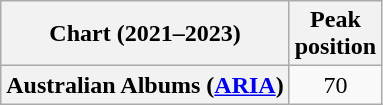<table class="wikitable plainrowheaders" style="text-align:center">
<tr>
<th scope="col">Chart (2021–2023)</th>
<th scope="col">Peak<br>position</th>
</tr>
<tr>
<th scope="row">Australian Albums (<a href='#'>ARIA</a>)</th>
<td>70</td>
</tr>
</table>
